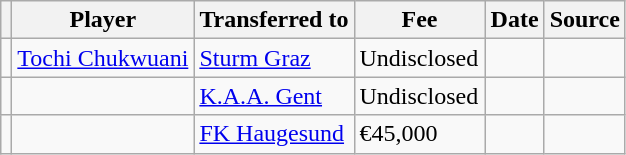<table class="wikitable plainrowheaders sortable">
<tr>
<th></th>
<th scope="col">Player</th>
<th>Transferred to</th>
<th style="width: 80px;">Fee</th>
<th scope="col">Date</th>
<th scope="col">Source</th>
</tr>
<tr>
<td align="center"></td>
<td> <a href='#'>Tochi Chukwuani</a></td>
<td> <a href='#'>Sturm Graz</a></td>
<td>Undisclosed</td>
<td></td>
<td></td>
</tr>
<tr>
<td align="center"></td>
<td></td>
<td> <a href='#'>K.A.A. Gent</a></td>
<td>Undisclosed</td>
<td></td>
<td></td>
</tr>
<tr>
<td align="center"></td>
<td> </td>
<td> <a href='#'>FK Haugesund</a></td>
<td>€45,000</td>
<td></td>
<td></td>
</tr>
</table>
